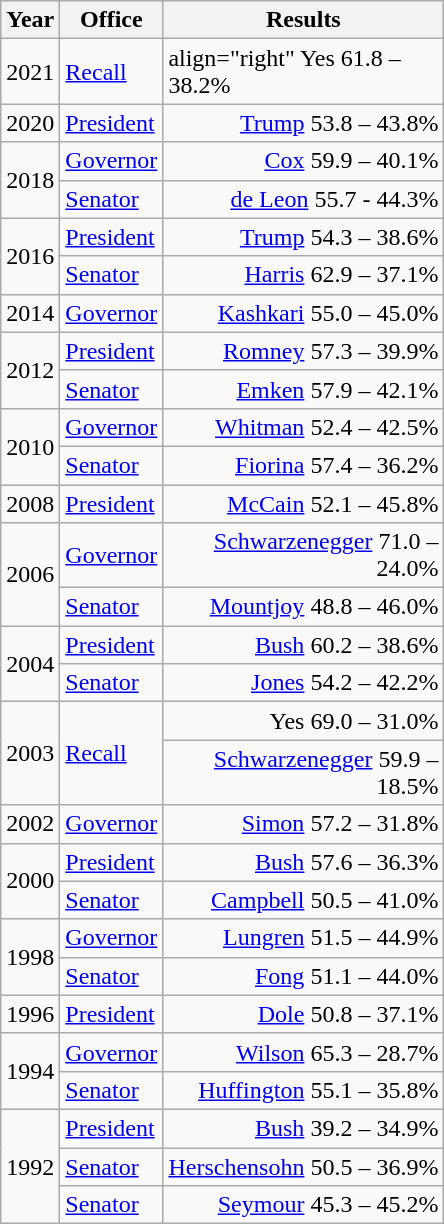<table class=wikitable>
<tr>
<th width="30">Year</th>
<th width="60">Office</th>
<th width="180">Results</th>
</tr>
<tr>
<td>2021</td>
<td><a href='#'>Recall</a></td>
<td>align="right"  Yes 61.8 – 38.2%</td>
</tr>
<tr>
<td rowspan="1">2020</td>
<td><a href='#'>President</a></td>
<td align="right" ><a href='#'>Trump</a> 53.8 – 43.8%</td>
</tr>
<tr>
<td rowspan="2">2018</td>
<td><a href='#'>Governor</a></td>
<td align="right" ><a href='#'>Cox</a> 59.9 – 40.1%</td>
</tr>
<tr>
<td><a href='#'>Senator</a></td>
<td align="right" ><a href='#'>de Leon</a> 55.7 - 44.3%</td>
</tr>
<tr>
<td rowspan="2">2016</td>
<td><a href='#'>President</a></td>
<td align="right" ><a href='#'>Trump</a> 54.3 – 38.6%</td>
</tr>
<tr>
<td><a href='#'>Senator</a></td>
<td align="right" ><a href='#'>Harris</a> 62.9 – 37.1%</td>
</tr>
<tr>
<td>2014</td>
<td><a href='#'>Governor</a></td>
<td align="right" ><a href='#'>Kashkari</a> 55.0 – 45.0%</td>
</tr>
<tr>
<td rowspan="2">2012</td>
<td><a href='#'>President</a></td>
<td align="right" ><a href='#'>Romney</a> 57.3 – 39.9%</td>
</tr>
<tr>
<td><a href='#'>Senator</a></td>
<td align="right" ><a href='#'>Emken</a> 57.9 – 42.1%</td>
</tr>
<tr>
<td rowspan="2">2010</td>
<td><a href='#'>Governor</a></td>
<td align="right" ><a href='#'>Whitman</a> 52.4 – 42.5%</td>
</tr>
<tr>
<td><a href='#'>Senator</a></td>
<td align="right" ><a href='#'>Fiorina</a> 57.4 – 36.2%</td>
</tr>
<tr>
<td>2008</td>
<td><a href='#'>President</a></td>
<td align="right" ><a href='#'>McCain</a> 52.1 – 45.8%</td>
</tr>
<tr>
<td rowspan="2">2006</td>
<td><a href='#'>Governor</a></td>
<td align="right" ><a href='#'>Schwarzenegger</a> 71.0 – 24.0%</td>
</tr>
<tr>
<td><a href='#'>Senator</a></td>
<td align="right" ><a href='#'>Mountjoy</a> 48.8 – 46.0%</td>
</tr>
<tr>
<td rowspan="2">2004</td>
<td><a href='#'>President</a></td>
<td align="right" ><a href='#'>Bush</a> 60.2 – 38.6%</td>
</tr>
<tr>
<td><a href='#'>Senator</a></td>
<td align="right" ><a href='#'>Jones</a> 54.2 – 42.2%</td>
</tr>
<tr>
<td rowspan="2">2003</td>
<td rowspan="2"><a href='#'>Recall</a></td>
<td align="right">Yes 69.0 – 31.0%</td>
</tr>
<tr>
<td align="right" ><a href='#'>Schwarzenegger</a> 59.9 – 18.5%</td>
</tr>
<tr>
<td>2002</td>
<td><a href='#'>Governor</a></td>
<td align="right" ><a href='#'>Simon</a> 57.2 – 31.8%</td>
</tr>
<tr>
<td rowspan="2">2000</td>
<td><a href='#'>President</a></td>
<td align="right" ><a href='#'>Bush</a> 57.6 – 36.3%</td>
</tr>
<tr>
<td><a href='#'>Senator</a></td>
<td align="right" ><a href='#'>Campbell</a> 50.5 – 41.0%</td>
</tr>
<tr>
<td rowspan="2">1998</td>
<td><a href='#'>Governor</a></td>
<td align="right" ><a href='#'>Lungren</a> 51.5 – 44.9%</td>
</tr>
<tr>
<td><a href='#'>Senator</a></td>
<td align="right" ><a href='#'>Fong</a> 51.1 – 44.0%</td>
</tr>
<tr>
<td>1996</td>
<td><a href='#'>President</a></td>
<td align="right" ><a href='#'>Dole</a> 50.8 – 37.1%</td>
</tr>
<tr>
<td rowspan="2">1994</td>
<td><a href='#'>Governor</a></td>
<td align="right" ><a href='#'>Wilson</a> 65.3 – 28.7%</td>
</tr>
<tr>
<td><a href='#'>Senator</a></td>
<td align="right" ><a href='#'>Huffington</a> 55.1 – 35.8%</td>
</tr>
<tr>
<td rowspan="3">1992</td>
<td><a href='#'>President</a></td>
<td align="right" ><a href='#'>Bush</a> 39.2 – 34.9%</td>
</tr>
<tr>
<td><a href='#'>Senator</a></td>
<td align="right" ><a href='#'>Herschensohn</a> 50.5 – 36.9%</td>
</tr>
<tr>
<td><a href='#'>Senator</a></td>
<td align="right" ><a href='#'>Seymour</a> 45.3 – 45.2%</td>
</tr>
</table>
